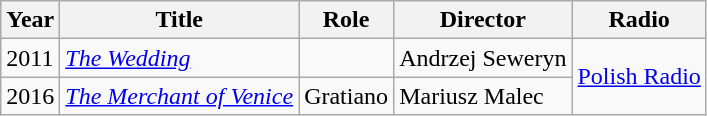<table class="wikitable plainrowheaders sortable">
<tr>
<th scope="col">Year</th>
<th scope="col">Title</th>
<th scope="col">Role</th>
<th scope="col">Director</th>
<th scope="col">Radio</th>
</tr>
<tr>
<td>2011</td>
<td><em><a href='#'>The Wedding</a></em></td>
<td></td>
<td>Andrzej Seweryn</td>
<td rowspan=2><a href='#'>Polish Radio</a></td>
</tr>
<tr>
<td>2016</td>
<td><em><a href='#'>The Merchant of Venice</a></em></td>
<td>Gratiano</td>
<td>Mariusz Malec</td>
</tr>
</table>
